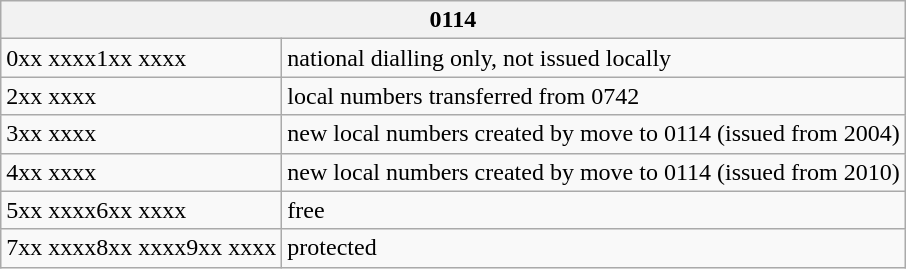<table class="wikitable">
<tr>
<th colspan="2">0114</th>
</tr>
<tr>
<td>0xx xxxx1xx xxxx</td>
<td>national dialling only, not issued locally</td>
</tr>
<tr>
<td>2xx xxxx</td>
<td>local numbers transferred from 0742</td>
</tr>
<tr>
<td>3xx xxxx</td>
<td>new local numbers created by move to 0114 (issued from 2004)</td>
</tr>
<tr>
<td>4xx xxxx</td>
<td>new local numbers created by move to 0114 (issued from 2010)</td>
</tr>
<tr>
<td>5xx xxxx6xx xxxx</td>
<td>free</td>
</tr>
<tr>
<td>7xx xxxx8xx xxxx9xx xxxx</td>
<td>protected</td>
</tr>
</table>
